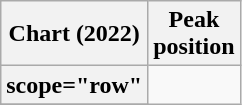<table class="wikitable sortable plainrowheaders" style="text-align:center">
<tr>
<th scope="col">Chart (2022)</th>
<th scope="col">Peak <br> position</th>
</tr>
<tr>
<th>scope="row"</th>
</tr>
<tr>
</tr>
</table>
